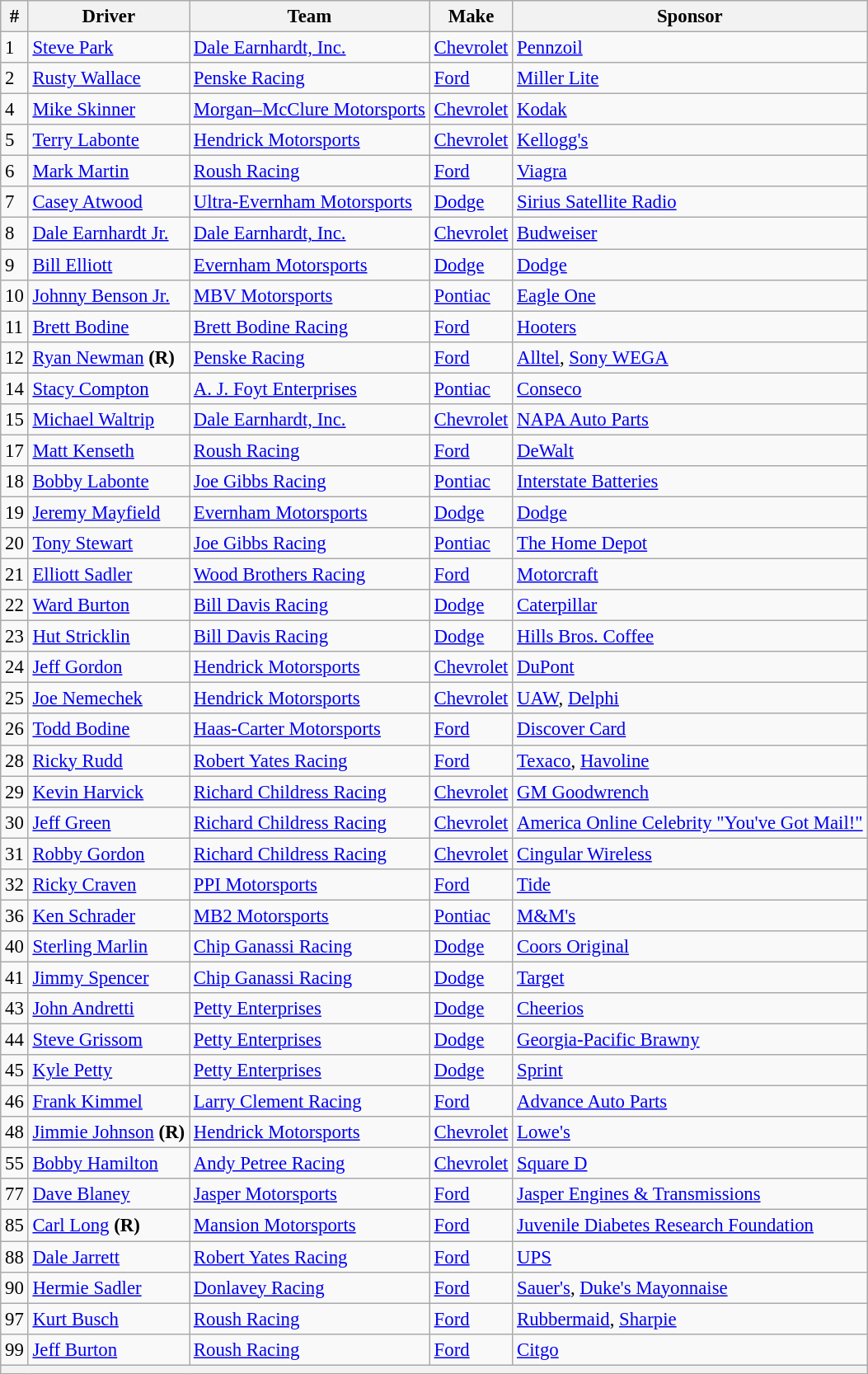<table class="wikitable" style="font-size:95%">
<tr>
<th>#</th>
<th>Driver</th>
<th>Team</th>
<th>Make</th>
<th>Sponsor</th>
</tr>
<tr>
<td>1</td>
<td><a href='#'>Steve Park</a></td>
<td><a href='#'>Dale Earnhardt, Inc.</a></td>
<td><a href='#'>Chevrolet</a></td>
<td><a href='#'>Pennzoil</a></td>
</tr>
<tr>
<td>2</td>
<td><a href='#'>Rusty Wallace</a></td>
<td><a href='#'>Penske Racing</a></td>
<td><a href='#'>Ford</a></td>
<td><a href='#'>Miller Lite</a></td>
</tr>
<tr>
<td>4</td>
<td><a href='#'>Mike Skinner</a></td>
<td><a href='#'>Morgan–McClure Motorsports</a></td>
<td><a href='#'>Chevrolet</a></td>
<td><a href='#'>Kodak</a></td>
</tr>
<tr>
<td>5</td>
<td><a href='#'>Terry Labonte</a></td>
<td><a href='#'>Hendrick Motorsports</a></td>
<td><a href='#'>Chevrolet</a></td>
<td><a href='#'>Kellogg's</a></td>
</tr>
<tr>
<td>6</td>
<td><a href='#'>Mark Martin</a></td>
<td><a href='#'>Roush Racing</a></td>
<td><a href='#'>Ford</a></td>
<td><a href='#'>Viagra</a></td>
</tr>
<tr>
<td>7</td>
<td><a href='#'>Casey Atwood</a></td>
<td><a href='#'>Ultra-Evernham Motorsports</a></td>
<td><a href='#'>Dodge</a></td>
<td><a href='#'>Sirius Satellite Radio</a></td>
</tr>
<tr>
<td>8</td>
<td><a href='#'>Dale Earnhardt Jr.</a></td>
<td><a href='#'>Dale Earnhardt, Inc.</a></td>
<td><a href='#'>Chevrolet</a></td>
<td><a href='#'>Budweiser</a></td>
</tr>
<tr>
<td>9</td>
<td><a href='#'>Bill Elliott</a></td>
<td><a href='#'>Evernham Motorsports</a></td>
<td><a href='#'>Dodge</a></td>
<td><a href='#'>Dodge</a></td>
</tr>
<tr>
<td>10</td>
<td><a href='#'>Johnny Benson Jr.</a></td>
<td><a href='#'>MBV Motorsports</a></td>
<td><a href='#'>Pontiac</a></td>
<td><a href='#'>Eagle One</a></td>
</tr>
<tr>
<td>11</td>
<td><a href='#'>Brett Bodine</a></td>
<td><a href='#'>Brett Bodine Racing</a></td>
<td><a href='#'>Ford</a></td>
<td><a href='#'>Hooters</a></td>
</tr>
<tr>
<td>12</td>
<td><a href='#'>Ryan Newman</a> <strong>(R)</strong></td>
<td><a href='#'>Penske Racing</a></td>
<td><a href='#'>Ford</a></td>
<td><a href='#'>Alltel</a>, <a href='#'>Sony WEGA</a></td>
</tr>
<tr>
<td>14</td>
<td><a href='#'>Stacy Compton</a></td>
<td><a href='#'>A. J. Foyt Enterprises</a></td>
<td><a href='#'>Pontiac</a></td>
<td><a href='#'>Conseco</a></td>
</tr>
<tr>
<td>15</td>
<td><a href='#'>Michael Waltrip</a></td>
<td><a href='#'>Dale Earnhardt, Inc.</a></td>
<td><a href='#'>Chevrolet</a></td>
<td><a href='#'>NAPA Auto Parts</a></td>
</tr>
<tr>
<td>17</td>
<td><a href='#'>Matt Kenseth</a></td>
<td><a href='#'>Roush Racing</a></td>
<td><a href='#'>Ford</a></td>
<td><a href='#'>DeWalt</a></td>
</tr>
<tr>
<td>18</td>
<td><a href='#'>Bobby Labonte</a></td>
<td><a href='#'>Joe Gibbs Racing</a></td>
<td><a href='#'>Pontiac</a></td>
<td><a href='#'>Interstate Batteries</a></td>
</tr>
<tr>
<td>19</td>
<td><a href='#'>Jeremy Mayfield</a></td>
<td><a href='#'>Evernham Motorsports</a></td>
<td><a href='#'>Dodge</a></td>
<td><a href='#'>Dodge</a></td>
</tr>
<tr>
<td>20</td>
<td><a href='#'>Tony Stewart</a></td>
<td><a href='#'>Joe Gibbs Racing</a></td>
<td><a href='#'>Pontiac</a></td>
<td><a href='#'>The Home Depot</a></td>
</tr>
<tr>
<td>21</td>
<td><a href='#'>Elliott Sadler</a></td>
<td><a href='#'>Wood Brothers Racing</a></td>
<td><a href='#'>Ford</a></td>
<td><a href='#'>Motorcraft</a></td>
</tr>
<tr>
<td>22</td>
<td><a href='#'>Ward Burton</a></td>
<td><a href='#'>Bill Davis Racing</a></td>
<td><a href='#'>Dodge</a></td>
<td><a href='#'>Caterpillar</a></td>
</tr>
<tr>
<td>23</td>
<td><a href='#'>Hut Stricklin</a></td>
<td><a href='#'>Bill Davis Racing</a></td>
<td><a href='#'>Dodge</a></td>
<td><a href='#'>Hills Bros. Coffee</a></td>
</tr>
<tr>
<td>24</td>
<td><a href='#'>Jeff Gordon</a></td>
<td><a href='#'>Hendrick Motorsports</a></td>
<td><a href='#'>Chevrolet</a></td>
<td><a href='#'>DuPont</a></td>
</tr>
<tr>
<td>25</td>
<td><a href='#'>Joe Nemechek</a></td>
<td><a href='#'>Hendrick Motorsports</a></td>
<td><a href='#'>Chevrolet</a></td>
<td><a href='#'>UAW</a>, <a href='#'>Delphi</a></td>
</tr>
<tr>
<td>26</td>
<td><a href='#'>Todd Bodine</a></td>
<td><a href='#'>Haas-Carter Motorsports</a></td>
<td><a href='#'>Ford</a></td>
<td><a href='#'>Discover Card</a></td>
</tr>
<tr>
<td>28</td>
<td><a href='#'>Ricky Rudd</a></td>
<td><a href='#'>Robert Yates Racing</a></td>
<td><a href='#'>Ford</a></td>
<td><a href='#'>Texaco</a>, <a href='#'>Havoline</a></td>
</tr>
<tr>
<td>29</td>
<td><a href='#'>Kevin Harvick</a></td>
<td><a href='#'>Richard Childress Racing</a></td>
<td><a href='#'>Chevrolet</a></td>
<td><a href='#'>GM Goodwrench</a></td>
</tr>
<tr>
<td>30</td>
<td><a href='#'>Jeff Green</a></td>
<td><a href='#'>Richard Childress Racing</a></td>
<td><a href='#'>Chevrolet</a></td>
<td><a href='#'>America Online Celebrity "You've Got Mail!"</a></td>
</tr>
<tr>
<td>31</td>
<td><a href='#'>Robby Gordon</a></td>
<td><a href='#'>Richard Childress Racing</a></td>
<td><a href='#'>Chevrolet</a></td>
<td><a href='#'>Cingular Wireless</a></td>
</tr>
<tr>
<td>32</td>
<td><a href='#'>Ricky Craven</a></td>
<td><a href='#'>PPI Motorsports</a></td>
<td><a href='#'>Ford</a></td>
<td><a href='#'>Tide</a></td>
</tr>
<tr>
<td>36</td>
<td><a href='#'>Ken Schrader</a></td>
<td><a href='#'>MB2 Motorsports</a></td>
<td><a href='#'>Pontiac</a></td>
<td><a href='#'>M&M's</a></td>
</tr>
<tr>
<td>40</td>
<td><a href='#'>Sterling Marlin</a></td>
<td><a href='#'>Chip Ganassi Racing</a></td>
<td><a href='#'>Dodge</a></td>
<td><a href='#'>Coors Original</a></td>
</tr>
<tr>
<td>41</td>
<td><a href='#'>Jimmy Spencer</a></td>
<td><a href='#'>Chip Ganassi Racing</a></td>
<td><a href='#'>Dodge</a></td>
<td><a href='#'>Target</a></td>
</tr>
<tr>
<td>43</td>
<td><a href='#'>John Andretti</a></td>
<td><a href='#'>Petty Enterprises</a></td>
<td><a href='#'>Dodge</a></td>
<td><a href='#'>Cheerios</a></td>
</tr>
<tr>
<td>44</td>
<td><a href='#'>Steve Grissom</a></td>
<td><a href='#'>Petty Enterprises</a></td>
<td><a href='#'>Dodge</a></td>
<td><a href='#'>Georgia-Pacific Brawny</a></td>
</tr>
<tr>
<td>45</td>
<td><a href='#'>Kyle Petty</a></td>
<td><a href='#'>Petty Enterprises</a></td>
<td><a href='#'>Dodge</a></td>
<td><a href='#'>Sprint</a></td>
</tr>
<tr>
<td>46</td>
<td><a href='#'>Frank Kimmel</a></td>
<td><a href='#'>Larry Clement Racing</a></td>
<td><a href='#'>Ford</a></td>
<td><a href='#'>Advance Auto Parts</a></td>
</tr>
<tr>
<td>48</td>
<td><a href='#'>Jimmie Johnson</a> <strong>(R)</strong></td>
<td><a href='#'>Hendrick Motorsports</a></td>
<td><a href='#'>Chevrolet</a></td>
<td><a href='#'>Lowe's</a></td>
</tr>
<tr>
<td>55</td>
<td><a href='#'>Bobby Hamilton</a></td>
<td><a href='#'>Andy Petree Racing</a></td>
<td><a href='#'>Chevrolet</a></td>
<td><a href='#'>Square D</a></td>
</tr>
<tr>
<td>77</td>
<td><a href='#'>Dave Blaney</a></td>
<td><a href='#'>Jasper Motorsports</a></td>
<td><a href='#'>Ford</a></td>
<td><a href='#'>Jasper Engines & Transmissions</a></td>
</tr>
<tr>
<td>85</td>
<td><a href='#'>Carl Long</a> <strong>(R)</strong></td>
<td><a href='#'>Mansion Motorsports</a></td>
<td><a href='#'>Ford</a></td>
<td><a href='#'>Juvenile Diabetes Research Foundation</a></td>
</tr>
<tr>
<td>88</td>
<td><a href='#'>Dale Jarrett</a></td>
<td><a href='#'>Robert Yates Racing</a></td>
<td><a href='#'>Ford</a></td>
<td><a href='#'>UPS</a></td>
</tr>
<tr>
<td>90</td>
<td><a href='#'>Hermie Sadler</a></td>
<td><a href='#'>Donlavey Racing</a></td>
<td><a href='#'>Ford</a></td>
<td><a href='#'>Sauer's</a>, <a href='#'>Duke's Mayonnaise</a></td>
</tr>
<tr>
<td>97</td>
<td><a href='#'>Kurt Busch</a></td>
<td><a href='#'>Roush Racing</a></td>
<td><a href='#'>Ford</a></td>
<td><a href='#'>Rubbermaid</a>, <a href='#'>Sharpie</a></td>
</tr>
<tr>
<td>99</td>
<td><a href='#'>Jeff Burton</a></td>
<td><a href='#'>Roush Racing</a></td>
<td><a href='#'>Ford</a></td>
<td><a href='#'>Citgo</a></td>
</tr>
<tr>
<th colspan="5"></th>
</tr>
</table>
